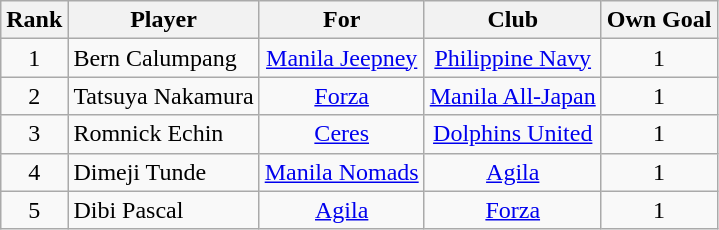<table class="wikitable" style="text-align:center">
<tr>
<th>Rank</th>
<th>Player</th>
<th>For</th>
<th>Club</th>
<th>Own Goal</th>
</tr>
<tr>
<td>1</td>
<td align=left> Bern Calumpang</td>
<td><a href='#'>Manila Jeepney</a></td>
<td><a href='#'>Philippine Navy</a></td>
<td>1</td>
</tr>
<tr>
<td>2</td>
<td align=left> Tatsuya Nakamura</td>
<td><a href='#'>Forza</a></td>
<td><a href='#'>Manila All-Japan</a></td>
<td>1</td>
</tr>
<tr>
<td>3</td>
<td align=left> Romnick Echin</td>
<td><a href='#'>Ceres</a></td>
<td><a href='#'>Dolphins United</a></td>
<td>1</td>
</tr>
<tr>
<td>4</td>
<td align=left> Dimeji Tunde</td>
<td><a href='#'>Manila Nomads</a></td>
<td><a href='#'>Agila</a></td>
<td>1</td>
</tr>
<tr>
<td>5</td>
<td align=left> Dibi Pascal</td>
<td><a href='#'>Agila</a></td>
<td><a href='#'>Forza</a></td>
<td>1</td>
</tr>
</table>
